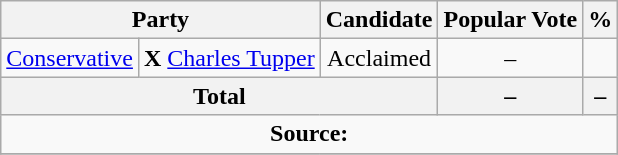<table class="wikitable">
<tr>
<th colspan="2">Party</th>
<th>Candidate</th>
<th>Popular Vote</th>
<th>%</th>
</tr>
<tr>
<td><a href='#'>Conservative</a></td>
<td> <strong>X</strong> <a href='#'>Charles Tupper</a></td>
<td align=center>Acclaimed</td>
<td align=center>–</td>
</tr>
<tr>
<th colspan=3 align=center>Total</th>
<th align=right>–</th>
<th align=right>–</th>
</tr>
<tr>
<td align="center" colspan=5><strong>Source:</strong> </td>
</tr>
<tr>
</tr>
</table>
